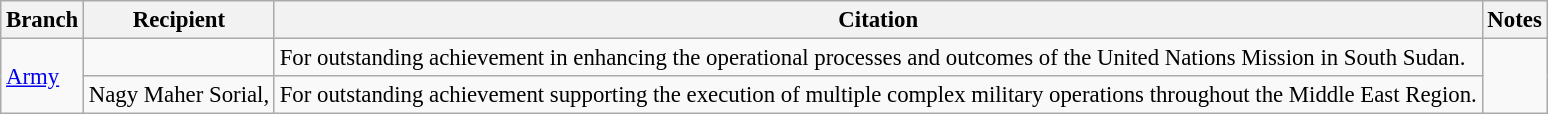<table class="wikitable" style="font-size:95%;">
<tr>
<th>Branch</th>
<th>Recipient</th>
<th>Citation</th>
<th>Notes</th>
</tr>
<tr>
<td rowspan=2><a href='#'>Army</a></td>
<td></td>
<td>For outstanding achievement in enhancing the operational processes and outcomes of the United Nations Mission in South Sudan.</td>
<td rowspan=2></td>
</tr>
<tr>
<td> Nagy Maher Sorial, </td>
<td>For outstanding achievement supporting the execution of multiple complex military operations throughout the Middle East Region.</td>
</tr>
</table>
